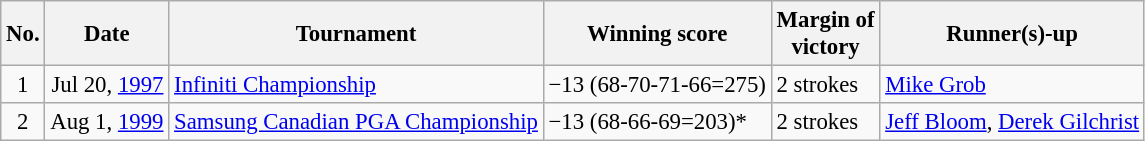<table class="wikitable" style="font-size:95%;">
<tr>
<th>No.</th>
<th>Date</th>
<th>Tournament</th>
<th>Winning score</th>
<th>Margin of<br>victory</th>
<th>Runner(s)-up</th>
</tr>
<tr>
<td align=center>1</td>
<td align=right>Jul 20, <a href='#'>1997</a></td>
<td><a href='#'>Infiniti Championship</a></td>
<td>−13 (68-70-71-66=275)</td>
<td>2 strokes</td>
<td> <a href='#'>Mike Grob</a></td>
</tr>
<tr>
<td align=center>2</td>
<td align=right>Aug 1, <a href='#'>1999</a></td>
<td><a href='#'>Samsung Canadian PGA Championship</a></td>
<td>−13 (68-66-69=203)*</td>
<td>2 strokes</td>
<td> <a href='#'>Jeff Bloom</a>,  <a href='#'>Derek Gilchrist</a></td>
</tr>
</table>
